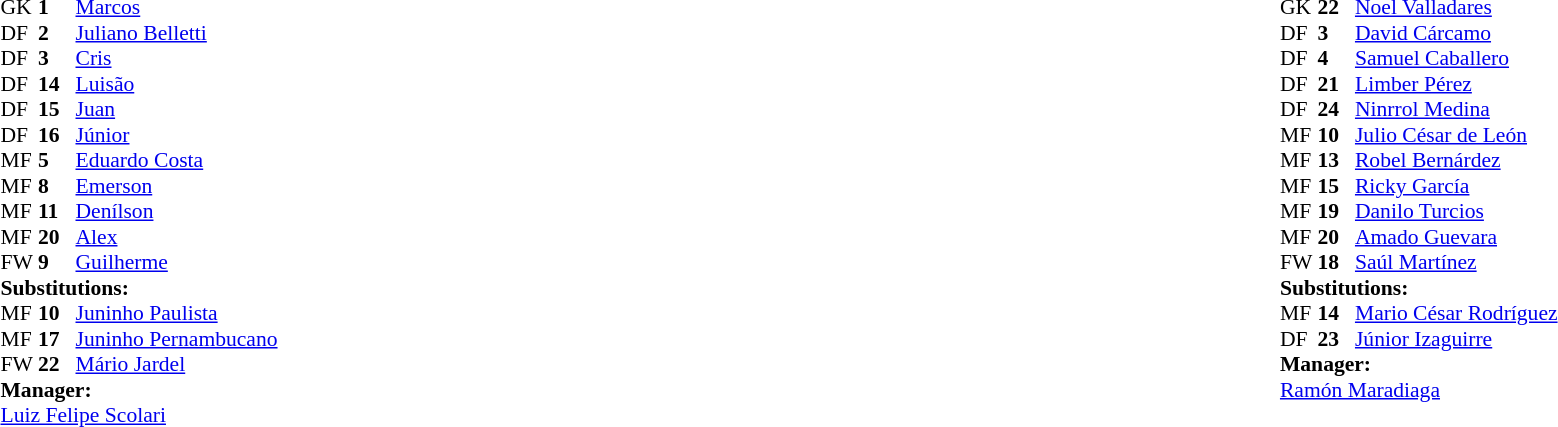<table width="100%">
<tr>
<td valign="top" width="50%"><br><table style="font-size: 90%" cellspacing="0" cellpadding="0">
<tr>
<th width=25></th>
<th width=25></th>
</tr>
<tr>
<td>GK</td>
<td><strong>1</strong></td>
<td><a href='#'>Marcos</a></td>
</tr>
<tr>
<td>DF</td>
<td><strong>2</strong></td>
<td><a href='#'>Juliano Belletti</a></td>
</tr>
<tr>
<td>DF</td>
<td><strong>3</strong></td>
<td><a href='#'>Cris</a></td>
</tr>
<tr>
<td>DF</td>
<td><strong>14</strong></td>
<td><a href='#'>Luisão</a></td>
<td></td>
<td></td>
</tr>
<tr>
<td>DF</td>
<td><strong>15</strong></td>
<td><a href='#'>Juan</a></td>
</tr>
<tr>
<td>DF</td>
<td><strong>16</strong></td>
<td><a href='#'>Júnior</a></td>
<td></td>
</tr>
<tr>
<td>MF</td>
<td><strong>5</strong></td>
<td><a href='#'>Eduardo Costa</a></td>
<td></td>
<td></td>
</tr>
<tr>
<td>MF</td>
<td><strong>8</strong></td>
<td><a href='#'>Emerson</a></td>
<td></td>
</tr>
<tr>
<td>MF</td>
<td><strong>11</strong></td>
<td><a href='#'>Denílson</a></td>
</tr>
<tr>
<td>MF</td>
<td><strong>20</strong></td>
<td><a href='#'>Alex</a></td>
<td></td>
<td></td>
</tr>
<tr>
<td>FW</td>
<td><strong>9</strong></td>
<td><a href='#'>Guilherme</a></td>
</tr>
<tr>
<td colspan=3><strong>Substitutions:</strong></td>
</tr>
<tr>
<td>MF</td>
<td><strong>10</strong></td>
<td><a href='#'>Juninho Paulista</a></td>
<td></td>
<td></td>
</tr>
<tr>
<td>MF</td>
<td><strong>17</strong></td>
<td><a href='#'>Juninho Pernambucano</a></td>
<td></td>
<td></td>
</tr>
<tr>
<td>FW</td>
<td><strong>22</strong></td>
<td><a href='#'>Mário Jardel</a></td>
<td></td>
<td></td>
</tr>
<tr>
<td colspan=3><strong>Manager:</strong></td>
</tr>
<tr>
<td colspan=3><a href='#'>Luiz Felipe Scolari</a></td>
</tr>
</table>
</td>
<td valign="top"></td>
<td valign="top" width="50%"><br><table style="font-size: 90%" cellspacing="0" cellpadding="0" align="center">
<tr>
<th width=25></th>
<th width=25></th>
</tr>
<tr>
<td>GK</td>
<td><strong>22</strong></td>
<td><a href='#'>Noel Valladares</a></td>
</tr>
<tr>
<td>DF</td>
<td><strong>3</strong></td>
<td><a href='#'>David Cárcamo</a></td>
<td></td>
</tr>
<tr>
<td>DF</td>
<td><strong>4</strong></td>
<td><a href='#'>Samuel Caballero</a></td>
</tr>
<tr>
<td>DF</td>
<td><strong>21</strong></td>
<td><a href='#'>Limber Pérez</a></td>
</tr>
<tr>
<td>DF</td>
<td><strong>24</strong></td>
<td><a href='#'>Ninrrol Medina</a></td>
<td></td>
</tr>
<tr>
<td>MF</td>
<td><strong>10</strong></td>
<td><a href='#'>Julio César de León</a></td>
<td></td>
<td></td>
</tr>
<tr>
<td>MF</td>
<td><strong>13</strong></td>
<td><a href='#'>Robel Bernárdez</a></td>
</tr>
<tr>
<td>MF</td>
<td><strong>15</strong></td>
<td><a href='#'>Ricky García</a></td>
</tr>
<tr>
<td>MF</td>
<td><strong>19</strong></td>
<td><a href='#'>Danilo Turcios</a></td>
<td></td>
<td></td>
</tr>
<tr>
<td>MF</td>
<td><strong>20</strong></td>
<td><a href='#'>Amado Guevara</a></td>
</tr>
<tr>
<td>FW</td>
<td><strong>18</strong></td>
<td><a href='#'>Saúl Martínez</a></td>
<td></td>
</tr>
<tr>
<td colspan=3><strong>Substitutions:</strong></td>
</tr>
<tr>
<td>MF</td>
<td><strong>14</strong></td>
<td><a href='#'>Mario César Rodríguez</a></td>
<td></td>
<td></td>
</tr>
<tr>
<td>DF</td>
<td><strong>23</strong></td>
<td><a href='#'>Júnior Izaguirre</a></td>
<td></td>
<td></td>
</tr>
<tr>
<td colspan=3><strong>Manager:</strong></td>
</tr>
<tr>
<td colspan=3><a href='#'>Ramón Maradiaga</a></td>
</tr>
</table>
</td>
</tr>
</table>
